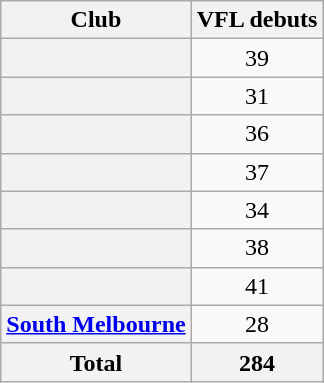<table class="wikitable plainrowheaders sortable" style="text-align:center;">
<tr>
<th scope="col">Club</th>
<th scope="col">VFL debuts</th>
</tr>
<tr>
<th scope="row"></th>
<td>39</td>
</tr>
<tr>
<th scope="row"></th>
<td>31</td>
</tr>
<tr>
<th scope="row"></th>
<td>36</td>
</tr>
<tr>
<th scope="row"></th>
<td>37</td>
</tr>
<tr>
<th scope="row"></th>
<td>34</td>
</tr>
<tr>
<th scope="row"></th>
<td>38</td>
</tr>
<tr>
<th scope="row"></th>
<td>41</td>
</tr>
<tr>
<th scope="row"><a href='#'>South Melbourne</a></th>
<td>28</td>
</tr>
<tr class="sortbottom">
<th>Total</th>
<th>284</th>
</tr>
</table>
